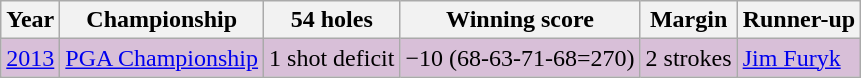<table class="wikitable">
<tr>
<th>Year</th>
<th>Championship</th>
<th>54 holes</th>
<th>Winning score</th>
<th>Margin</th>
<th>Runner-up</th>
</tr>
<tr style="background:#D8BFD8;">
<td><a href='#'>2013</a></td>
<td><a href='#'>PGA Championship</a></td>
<td>1 shot deficit</td>
<td>−10 (68-63-71-68=270)</td>
<td>2 strokes</td>
<td> <a href='#'>Jim Furyk</a></td>
</tr>
</table>
